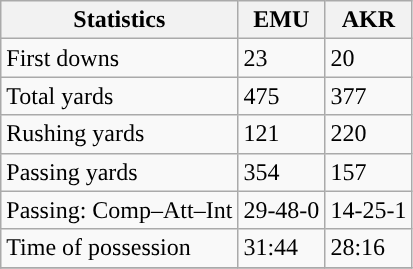<table class="wikitable" style="float: left;">
<tr>
<th>Statistics</th>
<th>EMU</th>
<th>AKR</th>
</tr>
<tr>
<td>First downs</td>
<td>23</td>
<td>20</td>
</tr>
<tr>
<td>Total yards</td>
<td>475</td>
<td>377</td>
</tr>
<tr>
<td>Rushing yards</td>
<td>121</td>
<td>220</td>
</tr>
<tr>
<td>Passing yards</td>
<td>354</td>
<td>157</td>
</tr>
<tr>
<td>Passing: Comp–Att–Int</td>
<td>29-48-0</td>
<td>14-25-1</td>
</tr>
<tr>
<td>Time of possession</td>
<td>31:44</td>
<td>28:16</td>
</tr>
<tr>
</tr>
</table>
